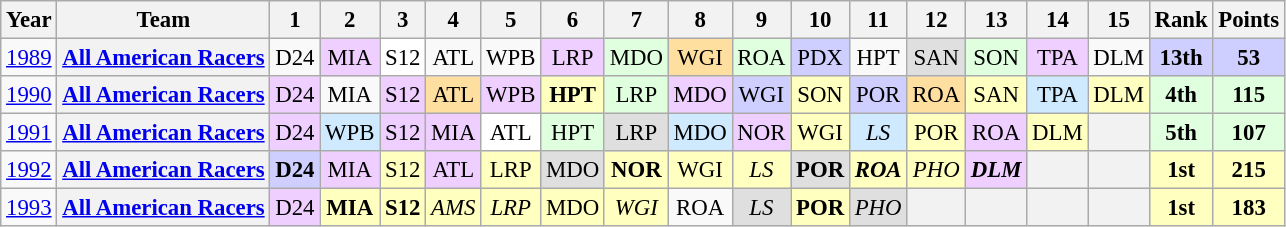<table class="wikitable" style="text-align:center; font-size:95%">
<tr>
<th>Year</th>
<th>Team</th>
<th>1</th>
<th>2</th>
<th>3</th>
<th>4</th>
<th>5</th>
<th>6</th>
<th>7</th>
<th>8</th>
<th>9</th>
<th>10</th>
<th>11</th>
<th>12</th>
<th>13</th>
<th>14</th>
<th>15</th>
<th>Rank</th>
<th>Points</th>
</tr>
<tr>
<td><a href='#'>1989</a></td>
<th><a href='#'>All American Racers</a></th>
<td>D24</td>
<td style="background:#EFCFFF;">MIA<br></td>
<td style="background:#FFFFFF;">S12<br></td>
<td>ATL</td>
<td>WPB</td>
<td style="background:#EFCFFF;">LRP<br></td>
<td style="background:#DFFFDF;">MDO<br></td>
<td style="background:#FFDF9F;">WGI<br></td>
<td style="background:#DFFFDF;">ROA<br></td>
<td style="background:#CFCFFF;">PDX<br></td>
<td>HPT</td>
<td style="background:#DFDFDF;">SAN<br></td>
<td style="background:#DFFFDF;">SON<br></td>
<td style="background:#EFCFFF;">TPA<br></td>
<td>DLM</td>
<td style="background:#CFCFFF;"><strong>13th</strong></td>
<td style="background:#CFCFFF;"><strong>53</strong></td>
</tr>
<tr>
<td><a href='#'>1990</a></td>
<th><a href='#'>All American Racers</a></th>
<td style="background:#EFCFFF;">D24<br></td>
<td>MIA</td>
<td style="background:#EFCFFF;">S12<br></td>
<td style="background:#FFDF9F;">ATL<br></td>
<td style="background:#EFCFFF;">WPB<br></td>
<td style="background:#FFFFBF;"><strong>HPT</strong><br></td>
<td style="background:#DFFFDF;">LRP<br></td>
<td style="background:#EFCFFF;">MDO<br></td>
<td style="background:#CFCFFF;">WGI<br></td>
<td style="background:#FFFFBF;">SON<br></td>
<td style="background:#CFCFFF;">POR<br></td>
<td style="background:#FFDF9F;">ROA<br></td>
<td style="background:#FFFFBF;">SAN<br></td>
<td style="background:#CFEAFF;">TPA<br></td>
<td style="background:#FFFFBF;">DLM<br></td>
<td style="background:#DFFFDF;"><strong>4th</strong></td>
<td style="background:#DFFFDF;"><strong>115</strong></td>
</tr>
<tr>
<td><a href='#'>1991</a></td>
<th><a href='#'>All American Racers</a></th>
<td style="background:#EFCFFF;">D24<br></td>
<td style="background:#CFEAFF;">WPB<br></td>
<td style="background:#EFCFFF;">S12<br></td>
<td style="background:#EFCFFF;">MIA<br></td>
<td style="background:#FFFFFF;">ATL<br></td>
<td style="background:#DFFFDF;">HPT<br></td>
<td style="background:#DFDFDF;">LRP<br></td>
<td style="background:#CFEAFF;">MDO<br></td>
<td style="background:#EFCFFF;">NOR<br></td>
<td style="background:#FFFFBF;">WGI<br></td>
<td style="background:#CFEAFF;"><em>LS</em><br></td>
<td style="background:#FFFFBF;">POR<br></td>
<td style="background:#EFCFFF;">ROA<br></td>
<td style="background:#FFFFBF;">DLM<br></td>
<th></th>
<td style="background:#DFFFDF;"><strong>5th</strong></td>
<td style="background:#DFFFDF;"><strong>107</strong></td>
</tr>
<tr>
<td><a href='#'>1992</a></td>
<th><a href='#'>All American Racers</a></th>
<td style="background:#CFCFFF;"><strong>D24</strong><br></td>
<td style="background:#EFCFFF;">MIA<br></td>
<td style="background:#FFFFBF;">S12<br></td>
<td style="background:#EFCFFF;">ATL<br></td>
<td style="background:#FFFFBF;">LRP<br></td>
<td style="background:#DFDFDF;">MDO<br></td>
<td style="background:#FFFFBF;"><strong>NOR</strong><br></td>
<td style="background:#FFFFBF;">WGI<br></td>
<td style="background:#FFFFBF;"><em>LS</em><br></td>
<td style="background:#DFDFDF;"><strong>POR</strong><br></td>
<td style="background:#FFFFBF;"><strong><em>ROA</em></strong><br></td>
<td style="background:#FFFFBF;"><em>PHO</em><br></td>
<td style="background:#EFCFFF;"><strong><em>DLM</em></strong><br></td>
<th></th>
<th></th>
<td style="background:#FFFFBF;"><strong>1st</strong></td>
<td style="background:#FFFFBF;"><strong>215</strong></td>
</tr>
<tr>
<td><a href='#'>1993</a></td>
<th><a href='#'>All American Racers</a></th>
<td style="background:#EFCFFF;">D24<br></td>
<td style="background:#FFFFBF;"><strong>MIA</strong><br></td>
<td style="background:#FFFFBF;"><strong>S12</strong><br></td>
<td style="background:#FFFFBF;"><em>AMS</em><br></td>
<td style="background:#FFFFBF;"><em>LRP</em><br></td>
<td style="background:#FFFFBF;">MDO<br></td>
<td style="background:#FFFFBF;"><em>WGI</em><br></td>
<td>ROA</td>
<td style="background:#DFDFDF;"><em>LS</em><br></td>
<td style="background:#FFFFBF;"><strong>POR</strong><br></td>
<td style="background:#DFDFDF;"><em>PHO</em><br></td>
<th></th>
<th></th>
<th></th>
<th></th>
<td style="background:#FFFFBF;"><strong>1st</strong></td>
<td style="background:#FFFFBF;"><strong>183</strong></td>
</tr>
</table>
